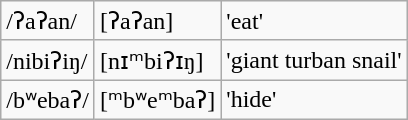<table class="wikitable">
<tr>
<td>/ʔaʔan/</td>
<td>[ʔaʔan]</td>
<td>'eat'</td>
</tr>
<tr>
<td>/nibiʔiŋ/</td>
<td>[nɪᵐbiʔɪŋ]</td>
<td>'giant turban snail'</td>
</tr>
<tr>
<td>/bʷebaʔ/</td>
<td>[ᵐbʷeᵐbaʔ]</td>
<td>'hide'</td>
</tr>
</table>
